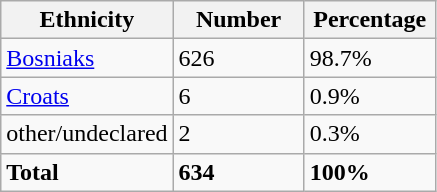<table class="wikitable">
<tr>
<th width="100px">Ethnicity</th>
<th width="80px">Number</th>
<th width="80px">Percentage</th>
</tr>
<tr>
<td><a href='#'>Bosniaks</a></td>
<td>626</td>
<td>98.7%</td>
</tr>
<tr>
<td><a href='#'>Croats</a></td>
<td>6</td>
<td>0.9%</td>
</tr>
<tr>
<td>other/undeclared</td>
<td>2</td>
<td>0.3%</td>
</tr>
<tr>
<td><strong>Total</strong></td>
<td><strong>634</strong></td>
<td><strong>100%</strong></td>
</tr>
</table>
